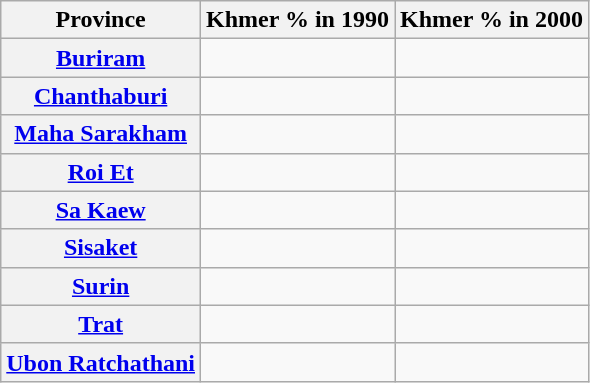<table class="wikitable sortable">
<tr>
<th>Province</th>
<th>Khmer % in 1990</th>
<th>Khmer % in 2000<br></th>
</tr>
<tr>
<th><a href='#'>Buriram</a></th>
<td></td>
<td></td>
</tr>
<tr>
<th><a href='#'>Chanthaburi</a></th>
<td></td>
<td></td>
</tr>
<tr>
<th><a href='#'>Maha Sarakham</a></th>
<td></td>
<td></td>
</tr>
<tr>
<th><a href='#'>Roi Et</a></th>
<td></td>
<td></td>
</tr>
<tr>
<th><a href='#'>Sa Kaew</a></th>
<td></td>
<td></td>
</tr>
<tr>
<th><a href='#'>Sisaket</a></th>
<td></td>
<td></td>
</tr>
<tr>
<th><a href='#'>Surin</a></th>
<td></td>
<td></td>
</tr>
<tr>
<th><a href='#'>Trat</a></th>
<td></td>
<td></td>
</tr>
<tr>
<th><a href='#'>Ubon Ratchathani</a></th>
<td></td>
<td></td>
</tr>
</table>
